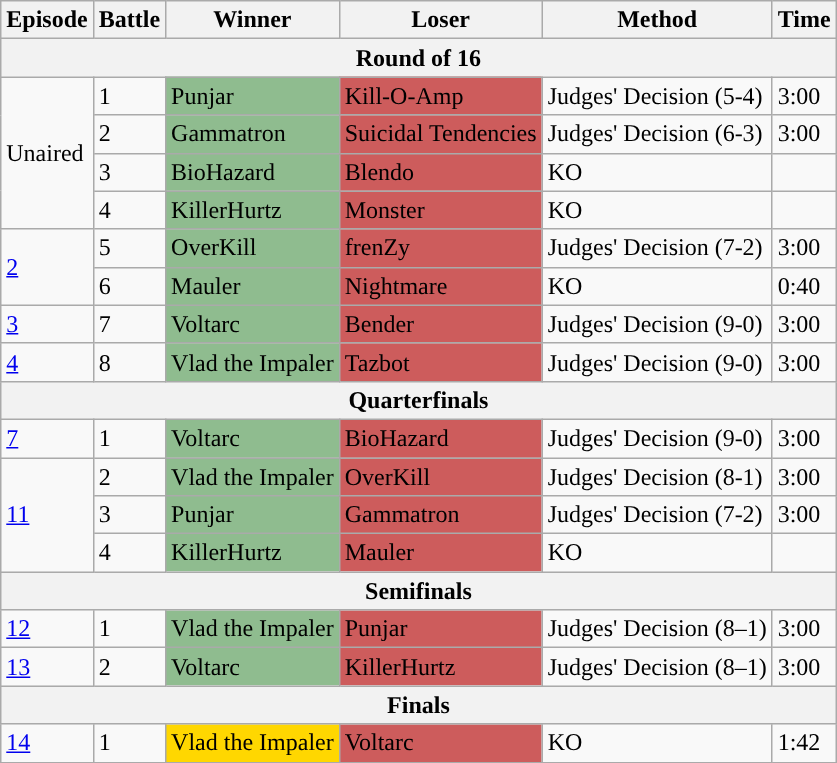<table class="wikitable">
<tr>
<th>Episode</th>
<th>Battle</th>
<th>Winner</th>
<th>Loser</th>
<th>Method</th>
<th>Time</th>
</tr>
<tr>
<th colspan="6">Round of 16</th>
</tr>
<tr>
<td rowspan="4">Unaired</td>
<td>1</td>
<td style="background:DarkSeaGreen;">Punjar</td>
<td style="background:IndianRed;">Kill-O-Amp</td>
<td>Judges' Decision (5-4)</td>
<td>3:00</td>
</tr>
<tr>
<td>2</td>
<td style="background:DarkSeaGreen;">Gammatron</td>
<td style="background:IndianRed;">Suicidal Tendencies</td>
<td>Judges' Decision (6-3)</td>
<td>3:00</td>
</tr>
<tr>
<td>3</td>
<td style="background:DarkSeaGreen;">BioHazard</td>
<td style="background:IndianRed;">Blendo</td>
<td>KO</td>
<td></td>
</tr>
<tr>
<td>4</td>
<td style="background:DarkSeaGreen;">KillerHurtz</td>
<td style="background:IndianRed;">Monster</td>
<td>KO</td>
<td></td>
</tr>
<tr>
<td rowspan="2"><a href='#'>2</a></td>
<td>5</td>
<td style="background:DarkSeaGreen;">OverKill</td>
<td style="background:IndianRed;">frenZy</td>
<td>Judges' Decision (7-2)</td>
<td>3:00</td>
</tr>
<tr>
<td>6</td>
<td style="background:DarkSeaGreen;">Mauler</td>
<td style="background:IndianRed;">Nightmare</td>
<td>KO</td>
<td>0:40</td>
</tr>
<tr>
<td><a href='#'>3</a></td>
<td>7</td>
<td style="background:DarkSeaGreen;">Voltarc</td>
<td style="background:IndianRed;">Bender</td>
<td>Judges' Decision (9-0)</td>
<td>3:00</td>
</tr>
<tr>
<td><a href='#'>4</a></td>
<td>8</td>
<td style="background:DarkSeaGreen;">Vlad the Impaler</td>
<td style="background:IndianRed;">Tazbot</td>
<td>Judges' Decision (9-0)</td>
<td>3:00</td>
</tr>
<tr>
<th colspan="6">Quarterfinals</th>
</tr>
<tr>
<td><a href='#'>7</a></td>
<td>1</td>
<td style="background:DarkSeaGreen;">Voltarc</td>
<td style="background:IndianRed;">BioHazard</td>
<td>Judges' Decision (9-0)</td>
<td>3:00</td>
</tr>
<tr>
<td rowspan="3"><a href='#'>11</a></td>
<td>2</td>
<td style="background:DarkSeaGreen;">Vlad the Impaler</td>
<td style="background:IndianRed;">OverKill</td>
<td>Judges' Decision (8-1)</td>
<td>3:00</td>
</tr>
<tr>
<td>3</td>
<td style="background:DarkSeaGreen;">Punjar</td>
<td style="background:IndianRed;">Gammatron</td>
<td>Judges' Decision (7-2)</td>
<td>3:00</td>
</tr>
<tr>
<td>4</td>
<td style="background:DarkSeaGreen;">KillerHurtz</td>
<td style="background:IndianRed;">Mauler</td>
<td>KO</td>
<td></td>
</tr>
<tr>
<th colspan="6">Semifinals</th>
</tr>
<tr>
<td><a href='#'>12</a></td>
<td>1</td>
<td style="background:DarkSeaGreen;">Vlad the Impaler</td>
<td style="background:IndianRed;">Punjar</td>
<td>Judges' Decision (8–1)</td>
<td>3:00</td>
</tr>
<tr>
<td><a href='#'>13</a></td>
<td>2</td>
<td style="background:DarkSeaGreen;">Voltarc</td>
<td style="background:IndianRed;">KillerHurtz</td>
<td>Judges' Decision (8–1)</td>
<td>3:00</td>
</tr>
<tr>
<th colspan="6">Finals</th>
</tr>
<tr>
<td><a href='#'>14</a></td>
<td>1</td>
<td style="background:Gold;">Vlad the Impaler</td>
<td style="background:IndianRed;">Voltarc</td>
<td>KO</td>
<td>1:42</td>
</tr>
<tr>
</tr>
</table>
